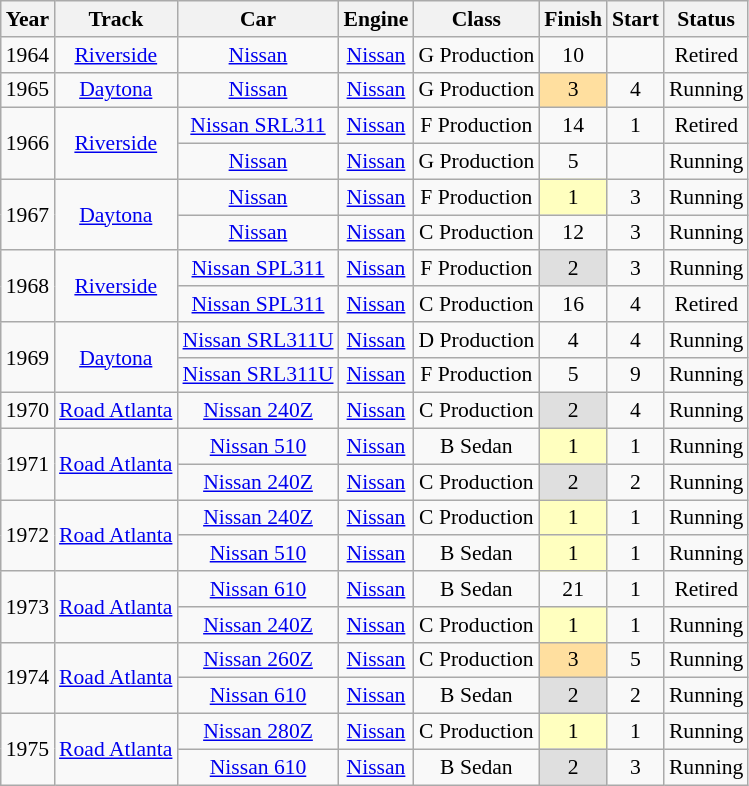<table class="wikitable" style="text-align:center; font-size:90%">
<tr>
<th>Year</th>
<th>Track</th>
<th>Car</th>
<th>Engine</th>
<th>Class</th>
<th>Finish</th>
<th>Start</th>
<th>Status</th>
</tr>
<tr>
<td>1964</td>
<td><a href='#'>Riverside</a></td>
<td><a href='#'>Nissan</a></td>
<td><a href='#'>Nissan</a></td>
<td>G Production</td>
<td>10</td>
<td></td>
<td>Retired</td>
</tr>
<tr>
<td>1965</td>
<td><a href='#'>Daytona</a></td>
<td><a href='#'>Nissan</a></td>
<td><a href='#'>Nissan</a></td>
<td>G Production</td>
<td style="background:#FFDF9F;">3</td>
<td>4</td>
<td>Running</td>
</tr>
<tr>
<td rowspan=2>1966</td>
<td rowspan=2><a href='#'>Riverside</a></td>
<td><a href='#'>Nissan SRL311</a></td>
<td><a href='#'>Nissan</a></td>
<td>F Production</td>
<td>14</td>
<td>1</td>
<td>Retired</td>
</tr>
<tr>
<td><a href='#'>Nissan</a></td>
<td><a href='#'>Nissan</a></td>
<td>G Production</td>
<td>5</td>
<td></td>
<td>Running</td>
</tr>
<tr>
<td rowspan=2>1967</td>
<td rowspan=2><a href='#'>Daytona</a></td>
<td><a href='#'>Nissan</a></td>
<td><a href='#'>Nissan</a></td>
<td>F Production</td>
<td style="background:#FFFFBF;">1</td>
<td>3</td>
<td>Running</td>
</tr>
<tr>
<td><a href='#'>Nissan</a></td>
<td><a href='#'>Nissan</a></td>
<td>C Production</td>
<td>12</td>
<td>3</td>
<td>Running</td>
</tr>
<tr>
<td rowspan=2>1968</td>
<td rowspan=2><a href='#'>Riverside</a></td>
<td><a href='#'>Nissan SPL311</a></td>
<td><a href='#'>Nissan</a></td>
<td>F Production</td>
<td style="background:#DFDFDF;">2</td>
<td>3</td>
<td>Running</td>
</tr>
<tr>
<td><a href='#'>Nissan SPL311</a></td>
<td><a href='#'>Nissan</a></td>
<td>C Production</td>
<td>16</td>
<td>4</td>
<td>Retired</td>
</tr>
<tr>
<td rowspan=2>1969</td>
<td rowspan=2><a href='#'>Daytona</a></td>
<td><a href='#'>Nissan SRL311U</a></td>
<td><a href='#'>Nissan</a></td>
<td>D Production</td>
<td>4</td>
<td>4</td>
<td>Running</td>
</tr>
<tr>
<td><a href='#'>Nissan SRL311U</a></td>
<td><a href='#'>Nissan</a></td>
<td>F Production</td>
<td>5</td>
<td>9</td>
<td>Running</td>
</tr>
<tr>
<td>1970</td>
<td><a href='#'>Road Atlanta</a></td>
<td><a href='#'>Nissan 240Z</a></td>
<td><a href='#'>Nissan</a></td>
<td>C Production</td>
<td style="background:#DFDFDF;">2</td>
<td>4</td>
<td>Running</td>
</tr>
<tr>
<td rowspan=2>1971</td>
<td rowspan=2><a href='#'>Road Atlanta</a></td>
<td><a href='#'>Nissan 510</a></td>
<td><a href='#'>Nissan</a></td>
<td>B Sedan</td>
<td style="background:#FFFFBF;">1</td>
<td>1</td>
<td>Running</td>
</tr>
<tr>
<td><a href='#'>Nissan 240Z</a></td>
<td><a href='#'>Nissan</a></td>
<td>C Production</td>
<td style="background:#DFDFDF;">2</td>
<td>2</td>
<td>Running</td>
</tr>
<tr>
<td rowspan=2>1972</td>
<td rowspan=2><a href='#'>Road Atlanta</a></td>
<td><a href='#'>Nissan 240Z</a></td>
<td><a href='#'>Nissan</a></td>
<td>C Production</td>
<td style="background:#FFFFBF;">1</td>
<td>1</td>
<td>Running</td>
</tr>
<tr>
<td><a href='#'>Nissan 510</a></td>
<td><a href='#'>Nissan</a></td>
<td>B Sedan</td>
<td style="background:#FFFFBF;">1</td>
<td>1</td>
<td>Running</td>
</tr>
<tr>
<td rowspan=2>1973</td>
<td rowspan=2><a href='#'>Road Atlanta</a></td>
<td><a href='#'>Nissan 610</a></td>
<td><a href='#'>Nissan</a></td>
<td>B Sedan</td>
<td>21</td>
<td>1</td>
<td>Retired</td>
</tr>
<tr>
<td><a href='#'>Nissan 240Z</a></td>
<td><a href='#'>Nissan</a></td>
<td>C Production</td>
<td style="background:#FFFFBF;">1</td>
<td>1</td>
<td>Running</td>
</tr>
<tr>
<td rowspan=2>1974</td>
<td rowspan=2><a href='#'>Road Atlanta</a></td>
<td><a href='#'>Nissan 260Z</a></td>
<td><a href='#'>Nissan</a></td>
<td>C Production</td>
<td style="background:#FFDF9F;">3</td>
<td>5</td>
<td>Running</td>
</tr>
<tr>
<td><a href='#'>Nissan 610</a></td>
<td><a href='#'>Nissan</a></td>
<td>B Sedan</td>
<td style="background:#DFDFDF;">2</td>
<td>2</td>
<td>Running</td>
</tr>
<tr>
<td rowspan=2>1975</td>
<td rowspan=2><a href='#'>Road Atlanta</a></td>
<td><a href='#'>Nissan 280Z</a></td>
<td><a href='#'>Nissan</a></td>
<td>C Production</td>
<td style="background:#FFFFBF;">1</td>
<td>1</td>
<td>Running</td>
</tr>
<tr>
<td><a href='#'>Nissan 610</a></td>
<td><a href='#'>Nissan</a></td>
<td>B Sedan</td>
<td style="background:#DFDFDF;">2</td>
<td>3</td>
<td>Running</td>
</tr>
</table>
